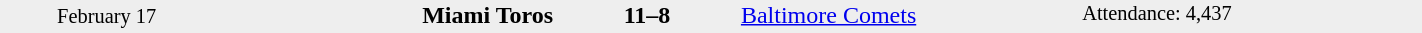<table style="width: 75%; background: #eeeeee;" cellspacing="0">
<tr>
<td style=font-size:85% align=center rowspan=3 width=15%>February 17</td>
<td width=24% align=right><strong>Miami Toros</strong></td>
<td align=center width=13%><strong>11–8</strong></td>
<td width=24%><a href='#'>Baltimore Comets</a></td>
<td style=font-size:85% rowspan=3 valign=top>Attendance: 4,437</td>
</tr>
<tr style=font-size:85%>
<td align=right valign=top></td>
<td valign=top></td>
<td align=left valign=top></td>
</tr>
</table>
